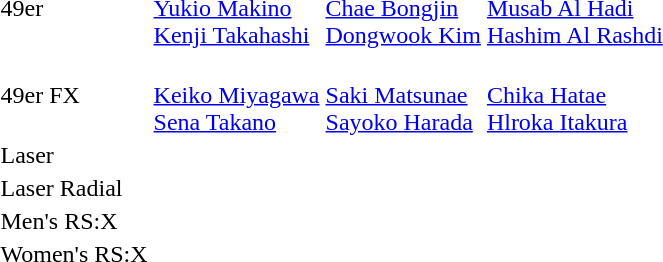<table>
<tr>
<td>49er</td>
<td><br><a href='#'>Yukio Makino</a><br><a href='#'>Kenji Takahashi</a></td>
<td><br><a href='#'>Chae Bongjin</a><br><a href='#'>Dongwook Kim</a></td>
<td><br><a href='#'>Musab Al Hadi</a><br><a href='#'>Hashim Al Rashdi</a></td>
</tr>
<tr>
<td>49er FX</td>
<td><br><a href='#'>Keiko Miyagawa</a><br><a href='#'>Sena Takano</a></td>
<td><br><a href='#'>Saki Matsunae</a><br><a href='#'>Sayoko Harada</a></td>
<td><br><a href='#'>Chika Hatae</a><br><a href='#'>Hlroka Itakura</a></td>
</tr>
<tr>
<td>Laser</td>
<td></td>
<td></td>
<td></td>
</tr>
<tr>
<td>Laser Radial</td>
<td></td>
<td></td>
<td></td>
</tr>
<tr>
<td>Men's RS:X</td>
<td></td>
<td></td>
<td></td>
</tr>
<tr>
<td>Women's RS:X</td>
<td></td>
<td></td>
<td></td>
</tr>
</table>
